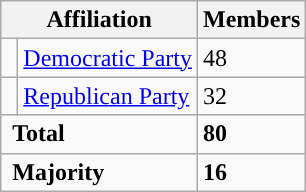<table class="wikitable">
<tr>
<th colspan="2">Affiliation</th>
<th>Members</th>
</tr>
<tr>
<td style="background-color:"> </td>
<td><a href='#'>Democratic Party</a></td>
<td>48</td>
</tr>
<tr>
<td style="background-color:"> </td>
<td><a href='#'>Republican Party</a></td>
<td>32</td>
</tr>
<tr>
<td colspan="2" rowspan="1"> <strong>Total</strong><br></td>
<td><strong>80</strong></td>
</tr>
<tr>
<td colspan="2" rowspan="1"> <strong>Majority</strong><br></td>
<td><strong>16</strong></td>
</tr>
</table>
